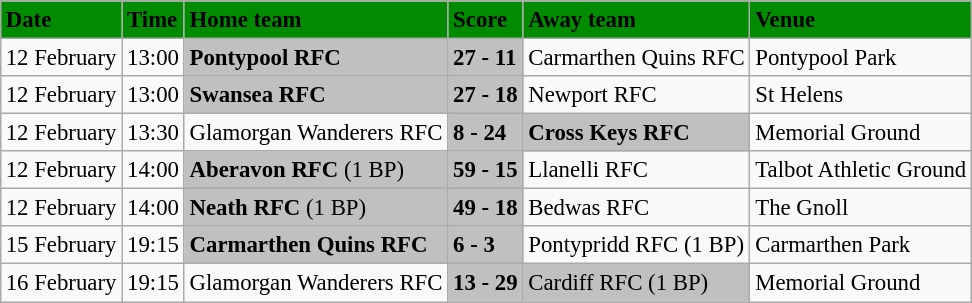<table class="wikitable" style="margin:0.5em auto; font-size:95%">
<tr bgcolor="#008B00">
<td><strong>Date</strong></td>
<td><strong>Time</strong></td>
<td><strong>Home team</strong></td>
<td><strong>Score</strong></td>
<td><strong>Away team</strong></td>
<td><strong>Venue</strong></td>
</tr>
<tr>
<td>12 February</td>
<td>13:00</td>
<td bgcolor="silver"><strong>Pontypool RFC</strong></td>
<td bgcolor="silver"><strong>27 - 11</strong></td>
<td>Carmarthen Quins RFC</td>
<td>Pontypool Park</td>
</tr>
<tr>
<td>12 February</td>
<td>13:00</td>
<td bgcolor="silver"><strong>Swansea RFC</strong></td>
<td bgcolor="silver"><strong>27 - 18</strong></td>
<td>Newport RFC</td>
<td>St Helens</td>
</tr>
<tr>
<td>12 February</td>
<td>13:30</td>
<td>Glamorgan Wanderers RFC</td>
<td bgcolor="silver"><strong>8 - 24</strong></td>
<td bgcolor="silver"><strong>Cross Keys RFC</strong></td>
<td>Memorial Ground</td>
</tr>
<tr>
<td>12 February</td>
<td>14:00</td>
<td bgcolor="silver"><strong>Aberavon RFC</strong> (1 BP)</td>
<td bgcolor="silver"><strong>59 - 15</strong></td>
<td>Llanelli RFC</td>
<td>Talbot Athletic Ground</td>
</tr>
<tr>
<td>12 February</td>
<td>14:00</td>
<td bgcolor="silver"><strong>Neath RFC</strong> (1 BP)</td>
<td bgcolor="silver"><strong>49 - 18</strong></td>
<td>Bedwas RFC</td>
<td>The Gnoll</td>
</tr>
<tr>
<td>15 February</td>
<td>19:15</td>
<td bgcolor="silver"><strong>Carmarthen Quins RFC</strong></td>
<td bgcolor="silver"><strong>6 - 3</strong></td>
<td>Pontypridd RFC (1 BP)</td>
<td>Carmarthen Park</td>
</tr>
<tr>
<td>16 February</td>
<td>19:15</td>
<td>Glamorgan Wanderers RFC</td>
<td bgcolor="silver"><strong>13 - 29</strong></td>
<td bgcolor="silver">Cardiff RFC (1 BP)</td>
<td>Memorial Ground</td>
</tr>
</table>
